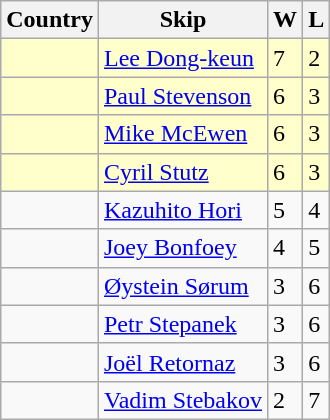<table class=wikitable>
<tr>
<th>Country</th>
<th>Skip</th>
<th>W</th>
<th>L</th>
</tr>
<tr bgcolor=#ffffcc>
<td></td>
<td><a href='#'>Lee Dong-keun</a></td>
<td>7</td>
<td>2</td>
</tr>
<tr bgcolor=#ffffcc>
<td></td>
<td><a href='#'>Paul Stevenson</a></td>
<td>6</td>
<td>3</td>
</tr>
<tr bgcolor=#ffffcc>
<td></td>
<td><a href='#'>Mike McEwen</a></td>
<td>6</td>
<td>3</td>
</tr>
<tr bgcolor=#ffffcc>
<td></td>
<td><a href='#'>Cyril Stutz</a></td>
<td>6</td>
<td>3</td>
</tr>
<tr>
<td></td>
<td><a href='#'>Kazuhito Hori</a></td>
<td>5</td>
<td>4</td>
</tr>
<tr>
<td></td>
<td><a href='#'>Joey Bonfoey</a></td>
<td>4</td>
<td>5</td>
</tr>
<tr>
<td></td>
<td><a href='#'>Øystein Sørum</a></td>
<td>3</td>
<td>6</td>
</tr>
<tr>
<td></td>
<td><a href='#'>Petr Stepanek</a></td>
<td>3</td>
<td>6</td>
</tr>
<tr>
<td></td>
<td><a href='#'>Joël Retornaz</a></td>
<td>3</td>
<td>6</td>
</tr>
<tr>
<td></td>
<td><a href='#'>Vadim Stebakov</a></td>
<td>2</td>
<td>7</td>
</tr>
</table>
